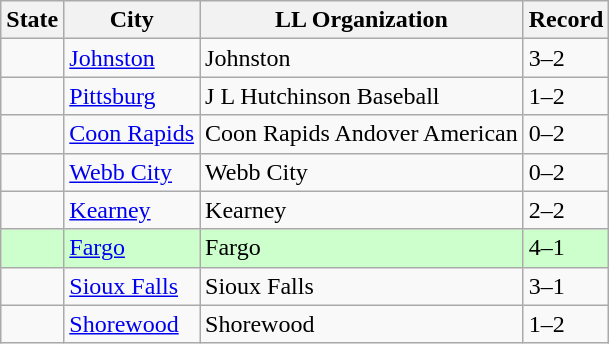<table class="wikitable">
<tr>
<th>State</th>
<th>City</th>
<th>LL Organization</th>
<th>Record</th>
</tr>
<tr>
<td><strong></strong></td>
<td><a href='#'>Johnston</a></td>
<td>Johnston</td>
<td>3–2</td>
</tr>
<tr>
<td><strong></strong></td>
<td><a href='#'>Pittsburg</a></td>
<td>J L Hutchinson Baseball</td>
<td>1–2</td>
</tr>
<tr>
<td><strong></strong></td>
<td><a href='#'>Coon Rapids</a></td>
<td>Coon Rapids Andover American</td>
<td>0–2</td>
</tr>
<tr>
<td><strong></strong></td>
<td><a href='#'>Webb City</a></td>
<td>Webb City</td>
<td>0–2</td>
</tr>
<tr>
<td><strong></strong></td>
<td><a href='#'>Kearney</a></td>
<td>Kearney</td>
<td>2–2</td>
</tr>
<tr bgcolor="ccffcc">
<td><strong></strong></td>
<td><a href='#'>Fargo</a></td>
<td>Fargo</td>
<td>4–1</td>
</tr>
<tr>
<td><strong></strong></td>
<td><a href='#'>Sioux Falls</a></td>
<td>Sioux Falls</td>
<td>3–1</td>
</tr>
<tr>
<td><strong></strong></td>
<td><a href='#'>Shorewood</a></td>
<td>Shorewood</td>
<td>1–2</td>
</tr>
</table>
